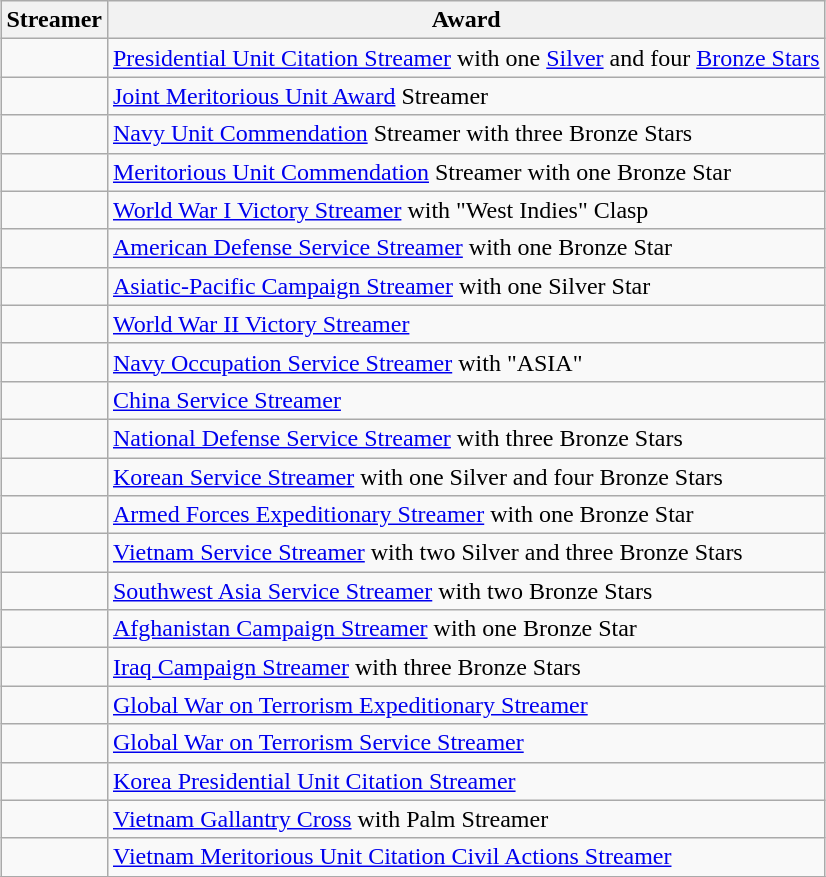<table class="wikitable" style="margin:1em auto;">
<tr>
<th>Streamer</th>
<th>Award</th>
</tr>
<tr>
<td></td>
<td><a href='#'>Presidential Unit Citation Streamer</a> with one <a href='#'>Silver</a> and four <a href='#'>Bronze Stars</a></td>
</tr>
<tr>
<td></td>
<td><a href='#'>Joint Meritorious Unit Award</a> Streamer</td>
</tr>
<tr>
<td></td>
<td><a href='#'>Navy Unit Commendation</a> Streamer with three Bronze Stars</td>
</tr>
<tr>
<td></td>
<td><a href='#'>Meritorious Unit Commendation</a> Streamer with one Bronze Star</td>
</tr>
<tr>
<td></td>
<td><a href='#'>World War I Victory Streamer</a> with "West Indies" Clasp</td>
</tr>
<tr>
<td></td>
<td><a href='#'>American Defense Service Streamer</a> with one Bronze Star</td>
</tr>
<tr>
<td></td>
<td><a href='#'>Asiatic-Pacific Campaign Streamer</a> with one Silver Star</td>
</tr>
<tr>
<td></td>
<td><a href='#'>World War II Victory Streamer</a></td>
</tr>
<tr>
<td></td>
<td><a href='#'>Navy Occupation Service Streamer</a> with "ASIA"</td>
</tr>
<tr>
<td></td>
<td><a href='#'>China Service Streamer</a></td>
</tr>
<tr>
<td></td>
<td><a href='#'>National Defense Service Streamer</a> with three Bronze Stars</td>
</tr>
<tr>
<td></td>
<td><a href='#'>Korean Service Streamer</a> with one Silver and four Bronze Stars</td>
</tr>
<tr>
<td></td>
<td><a href='#'>Armed Forces Expeditionary Streamer</a> with one Bronze Star</td>
</tr>
<tr>
<td></td>
<td><a href='#'>Vietnam Service Streamer</a> with two Silver and three Bronze Stars</td>
</tr>
<tr>
<td></td>
<td><a href='#'>Southwest Asia Service Streamer</a> with two Bronze Stars</td>
</tr>
<tr>
<td></td>
<td><a href='#'>Afghanistan Campaign Streamer</a> with one Bronze Star</td>
</tr>
<tr>
<td></td>
<td><a href='#'>Iraq Campaign Streamer</a> with three Bronze Stars</td>
</tr>
<tr>
<td></td>
<td><a href='#'>Global War on Terrorism Expeditionary Streamer</a></td>
</tr>
<tr>
<td></td>
<td><a href='#'>Global War on Terrorism Service Streamer</a></td>
</tr>
<tr>
<td></td>
<td><a href='#'>Korea Presidential Unit Citation Streamer</a></td>
</tr>
<tr>
<td></td>
<td><a href='#'>Vietnam Gallantry Cross</a> with Palm Streamer</td>
</tr>
<tr>
<td></td>
<td><a href='#'>Vietnam Meritorious Unit Citation Civil Actions Streamer</a></td>
</tr>
<tr>
</tr>
</table>
